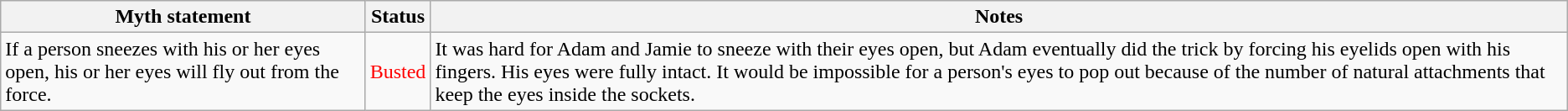<table class="wikitable plainrowheaders">
<tr>
<th>Myth statement</th>
<th>Status</th>
<th>Notes</th>
</tr>
<tr>
<td>If a person sneezes with his or her eyes open, his or her eyes will fly out from the force.</td>
<td style="color:red">Busted</td>
<td>It was hard for Adam and Jamie to sneeze with their eyes open, but Adam eventually did the trick by forcing his eyelids open with his fingers. His eyes were fully intact. It would be impossible for a person's eyes to pop out because of the number of natural attachments that keep the eyes inside the sockets.</td>
</tr>
</table>
